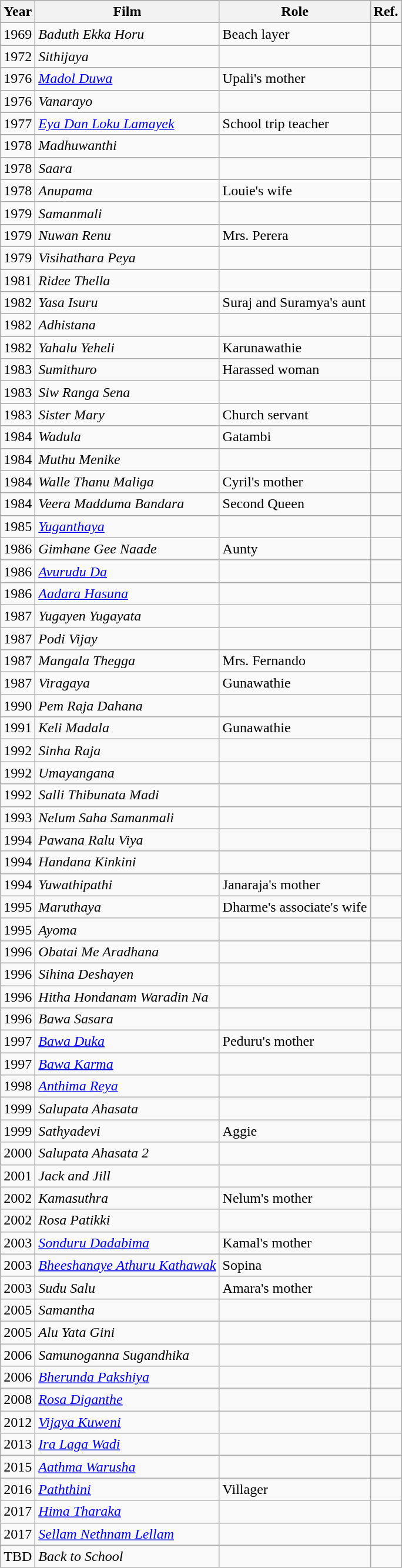<table class="wikitable">
<tr>
<th>Year</th>
<th>Film</th>
<th>Role</th>
<th>Ref.</th>
</tr>
<tr>
<td>1969</td>
<td><em>Baduth Ekka Horu</em></td>
<td>Beach layer</td>
<td></td>
</tr>
<tr>
<td>1972</td>
<td><em>Sithijaya</em></td>
<td></td>
<td></td>
</tr>
<tr>
<td>1976</td>
<td><em><a href='#'>Madol Duwa</a></em></td>
<td>Upali's mother</td>
<td></td>
</tr>
<tr>
<td>1976</td>
<td><em>Vanarayo</em></td>
<td></td>
<td></td>
</tr>
<tr>
<td>1977</td>
<td><em><a href='#'>Eya Dan Loku Lamayek</a></em></td>
<td>School trip teacher</td>
<td></td>
</tr>
<tr>
<td>1978</td>
<td><em>Madhuwanthi</em></td>
<td></td>
<td></td>
</tr>
<tr>
<td>1978</td>
<td><em>Saara</em></td>
<td></td>
<td></td>
</tr>
<tr>
<td>1978</td>
<td><em>Anupama</em></td>
<td>Louie's wife</td>
<td></td>
</tr>
<tr>
<td>1979</td>
<td><em>Samanmali</em></td>
<td></td>
<td></td>
</tr>
<tr>
<td>1979</td>
<td><em>Nuwan Renu</em></td>
<td>Mrs. Perera</td>
<td></td>
</tr>
<tr>
<td>1979</td>
<td><em>Visihathara Peya</em></td>
<td></td>
<td></td>
</tr>
<tr>
<td>1981</td>
<td><em>Ridee Thella</em></td>
<td></td>
<td></td>
</tr>
<tr>
<td>1982</td>
<td><em>Yasa Isuru</em></td>
<td>Suraj and Suramya's aunt</td>
<td></td>
</tr>
<tr>
<td>1982</td>
<td><em>Adhistana</em></td>
<td></td>
<td></td>
</tr>
<tr>
<td>1982</td>
<td><em>Yahalu Yeheli</em></td>
<td>Karunawathie</td>
<td></td>
</tr>
<tr>
<td>1983</td>
<td><em>Sumithuro</em></td>
<td>Harassed woman</td>
<td></td>
</tr>
<tr>
<td>1983</td>
<td><em>Siw Ranga Sena</em></td>
<td></td>
<td></td>
</tr>
<tr>
<td>1983</td>
<td><em>Sister Mary</em></td>
<td>Church servant</td>
<td></td>
</tr>
<tr>
<td>1984</td>
<td><em>Wadula</em></td>
<td>Gatambi</td>
<td></td>
</tr>
<tr>
<td>1984</td>
<td><em>Muthu Menike</em></td>
<td></td>
<td></td>
</tr>
<tr>
<td>1984</td>
<td><em>Walle Thanu Maliga</em></td>
<td>Cyril's mother</td>
<td></td>
</tr>
<tr>
<td>1984</td>
<td><em>Veera Madduma Bandara</em></td>
<td>Second Queen</td>
<td></td>
</tr>
<tr>
<td>1985</td>
<td><em><a href='#'>Yuganthaya</a></em></td>
<td></td>
<td></td>
</tr>
<tr>
<td>1986</td>
<td><em>Gimhane Gee Naade</em></td>
<td>Aunty</td>
<td></td>
</tr>
<tr>
<td>1986</td>
<td><em><a href='#'>Avurudu Da</a></em></td>
<td></td>
<td></td>
</tr>
<tr>
<td>1986</td>
<td><em><a href='#'>Aadara Hasuna</a></em></td>
<td></td>
<td></td>
</tr>
<tr>
<td>1987</td>
<td><em>Yugayen Yugayata</em></td>
<td></td>
<td></td>
</tr>
<tr>
<td>1987</td>
<td><em>Podi Vijay</em></td>
<td></td>
<td></td>
</tr>
<tr>
<td>1987</td>
<td><em>Mangala Thegga</em></td>
<td>Mrs. Fernando</td>
<td></td>
</tr>
<tr>
<td>1987</td>
<td><em>Viragaya</em></td>
<td>Gunawathie</td>
<td></td>
</tr>
<tr>
<td>1990</td>
<td><em>Pem Raja Dahana</em></td>
<td></td>
<td></td>
</tr>
<tr>
<td>1991</td>
<td><em>Keli Madala</em></td>
<td>Gunawathie</td>
<td></td>
</tr>
<tr>
<td>1992</td>
<td><em>Sinha Raja</em></td>
<td></td>
<td></td>
</tr>
<tr>
<td>1992</td>
<td><em>Umayangana</em></td>
<td></td>
<td></td>
</tr>
<tr>
<td>1992</td>
<td><em>Salli Thibunata Madi</em></td>
<td></td>
<td></td>
</tr>
<tr>
<td>1993</td>
<td><em>Nelum Saha Samanmali</em></td>
<td></td>
<td></td>
</tr>
<tr>
<td>1994</td>
<td><em>Pawana Ralu Viya</em></td>
<td></td>
<td></td>
</tr>
<tr>
<td>1994</td>
<td><em>Handana Kinkini</em></td>
<td></td>
<td></td>
</tr>
<tr>
<td>1994</td>
<td><em>Yuwathipathi</em></td>
<td>Janaraja's mother</td>
<td></td>
</tr>
<tr>
<td>1995</td>
<td><em>Maruthaya</em></td>
<td>Dharme's associate's wife</td>
<td></td>
</tr>
<tr>
<td>1995</td>
<td><em>Ayoma</em></td>
<td></td>
<td></td>
</tr>
<tr>
<td>1996</td>
<td><em>Obatai Me Aradhana</em></td>
<td></td>
<td></td>
</tr>
<tr>
<td>1996</td>
<td><em>Sihina Deshayen</em></td>
<td></td>
<td></td>
</tr>
<tr>
<td>1996</td>
<td><em>Hitha Hondanam Waradin Na</em></td>
<td></td>
<td></td>
</tr>
<tr>
<td>1996</td>
<td><em>Bawa Sasara</em></td>
<td></td>
<td></td>
</tr>
<tr>
<td>1997</td>
<td><em><a href='#'>Bawa Duka</a></em></td>
<td>Peduru's mother</td>
<td></td>
</tr>
<tr>
<td>1997</td>
<td><em><a href='#'>Bawa Karma</a></em></td>
<td></td>
<td></td>
</tr>
<tr>
<td>1998</td>
<td><em><a href='#'>Anthima Reya</a></em></td>
<td></td>
<td></td>
</tr>
<tr>
<td>1999</td>
<td><em>Salupata Ahasata</em></td>
<td></td>
<td></td>
</tr>
<tr>
<td>1999</td>
<td><em>Sathyadevi</em></td>
<td>Aggie</td>
<td></td>
</tr>
<tr>
<td>2000</td>
<td><em>Salupata Ahasata 2</em></td>
<td></td>
<td></td>
</tr>
<tr>
<td>2001</td>
<td><em>Jack and Jill</em></td>
<td></td>
<td></td>
</tr>
<tr>
<td>2002</td>
<td><em>Kamasuthra</em></td>
<td>Nelum's mother</td>
<td></td>
</tr>
<tr>
<td>2002</td>
<td><em>Rosa Patikki</em></td>
<td></td>
<td></td>
</tr>
<tr>
<td>2003</td>
<td><em><a href='#'>Sonduru Dadabima</a></em></td>
<td>Kamal's mother</td>
<td></td>
</tr>
<tr>
<td>2003</td>
<td><em><a href='#'>Bheeshanaye Athuru Kathawak</a></em></td>
<td>Sopina</td>
<td></td>
</tr>
<tr>
<td>2003</td>
<td><em>Sudu Salu</em></td>
<td>Amara's mother</td>
<td></td>
</tr>
<tr>
<td>2005</td>
<td><em>Samantha</em></td>
<td></td>
<td></td>
</tr>
<tr>
<td>2005</td>
<td><em>Alu Yata Gini</em></td>
<td></td>
<td></td>
</tr>
<tr>
<td>2006</td>
<td><em>Samunoganna Sugandhika</em></td>
<td></td>
<td></td>
</tr>
<tr>
<td>2006</td>
<td><em><a href='#'>Bherunda Pakshiya</a></em></td>
<td></td>
<td></td>
</tr>
<tr>
<td>2008</td>
<td><em><a href='#'>Rosa Diganthe</a></em></td>
<td></td>
<td></td>
</tr>
<tr>
<td>2012</td>
<td><em><a href='#'>Vijaya Kuweni</a></em></td>
<td></td>
<td></td>
</tr>
<tr>
<td>2013</td>
<td><em><a href='#'>Ira Laga Wadi</a></em></td>
<td></td>
<td></td>
</tr>
<tr>
<td>2015</td>
<td><em><a href='#'>Aathma Warusha</a></em></td>
<td></td>
<td></td>
</tr>
<tr>
<td>2016</td>
<td><em><a href='#'>Paththini</a></em></td>
<td>Villager</td>
<td></td>
</tr>
<tr>
<td>2017</td>
<td><em><a href='#'>Hima Tharaka</a></em></td>
<td></td>
<td></td>
</tr>
<tr>
<td>2017</td>
<td><em><a href='#'>Sellam Nethnam Lellam</a></em></td>
<td></td>
<td></td>
</tr>
<tr>
<td>TBD</td>
<td><em>Back to School</em></td>
<td></td>
<td></td>
</tr>
</table>
